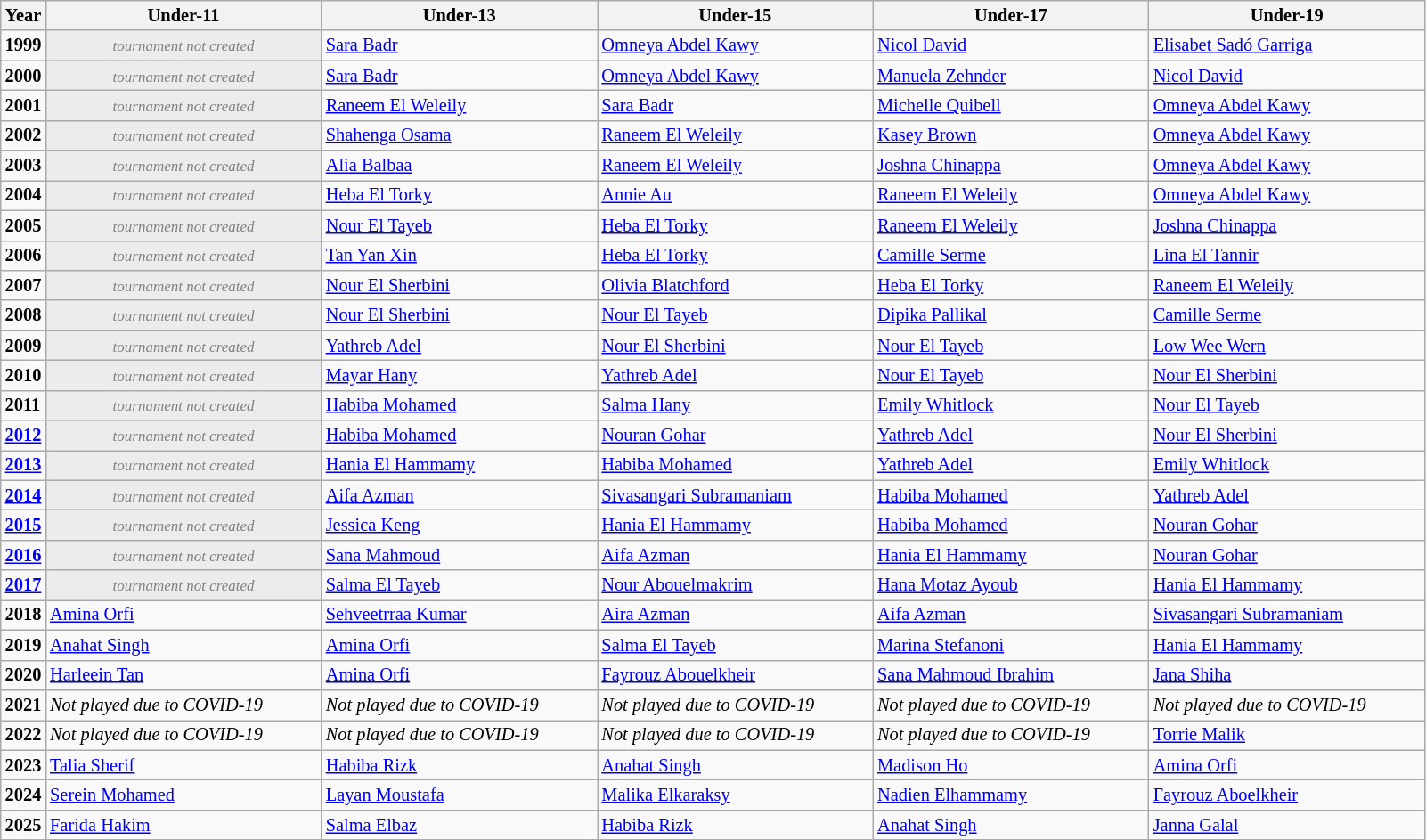<table class="wikitable sortable" style="font-size: 85%">
<tr>
<th>Year</th>
<th width=200>Under-11</th>
<th width=200>Under-13</th>
<th width=200>Under-15</th>
<th width=200>Under-17</th>
<th width=200>Under-19</th>
</tr>
<tr>
<td><strong>1999</strong></td>
<td style="background: #ececec; color: grey; text-align: center" class="table-na"><small><em>tournament not created</em></small></td>
<td> <a href='#'>Sara Badr</a></td>
<td> <a href='#'>Omneya Abdel Kawy</a></td>
<td> <a href='#'>Nicol David</a></td>
<td> <a href='#'>Elisabet Sadó Garriga</a></td>
</tr>
<tr>
<td><strong>2000</strong></td>
<td style="background: #ececec; color: grey; text-align: center" class="table-na"><small><em>tournament not created</em></small></td>
<td> <a href='#'>Sara Badr</a></td>
<td> <a href='#'>Omneya Abdel Kawy</a></td>
<td> <a href='#'>Manuela Zehnder</a></td>
<td> <a href='#'>Nicol David</a></td>
</tr>
<tr>
<td><strong>2001</strong></td>
<td style="background: #ececec; color: grey; text-align: center" class="table-na"><small><em>tournament not created</em></small></td>
<td> <a href='#'>Raneem El Weleily</a></td>
<td> <a href='#'>Sara Badr</a></td>
<td> <a href='#'>Michelle Quibell</a></td>
<td> <a href='#'>Omneya Abdel Kawy</a></td>
</tr>
<tr>
<td><strong>2002</strong></td>
<td style="background: #ececec; color: grey; text-align: center" class="table-na"><small><em>tournament not created</em></small></td>
<td> <a href='#'>Shahenga Osama</a></td>
<td> <a href='#'>Raneem El Weleily</a></td>
<td> <a href='#'>Kasey Brown</a></td>
<td> <a href='#'>Omneya Abdel Kawy</a></td>
</tr>
<tr>
<td><strong>2003</strong></td>
<td style="background: #ececec; color: grey; text-align: center" class="table-na"><small><em>tournament not created</em></small></td>
<td> <a href='#'>Alia Balbaa</a></td>
<td> <a href='#'>Raneem El Weleily</a></td>
<td> <a href='#'>Joshna Chinappa</a></td>
<td> <a href='#'>Omneya Abdel Kawy</a></td>
</tr>
<tr>
<td><strong>2004</strong></td>
<td style="background: #ececec; color: grey; text-align: center" class="table-na"><small><em>tournament not created</em></small></td>
<td> <a href='#'>Heba El Torky</a></td>
<td> <a href='#'>Annie Au</a></td>
<td> <a href='#'>Raneem El Weleily</a></td>
<td> <a href='#'>Omneya Abdel Kawy</a></td>
</tr>
<tr>
<td><strong>2005</strong></td>
<td style="background: #ececec; color: grey; text-align: center" class="table-na"><small><em>tournament not created</em></small></td>
<td> <a href='#'>Nour El Tayeb</a></td>
<td> <a href='#'>Heba El Torky</a></td>
<td> <a href='#'>Raneem El Weleily</a></td>
<td> <a href='#'>Joshna Chinappa</a></td>
</tr>
<tr>
<td><strong>2006</strong></td>
<td style="background: #ececec; color: grey; text-align: center" class="table-na"><small><em>tournament not created</em></small></td>
<td> <a href='#'>Tan Yan Xin</a></td>
<td> <a href='#'>Heba El Torky</a></td>
<td> <a href='#'>Camille Serme</a></td>
<td> <a href='#'>Lina El Tannir</a></td>
</tr>
<tr>
<td><strong>2007</strong></td>
<td style="background: #ececec; color: grey; text-align: center" class="table-na"><small><em>tournament not created</em></small></td>
<td> <a href='#'>Nour El Sherbini</a></td>
<td> <a href='#'>Olivia Blatchford</a></td>
<td> <a href='#'>Heba El Torky</a></td>
<td> <a href='#'>Raneem El Weleily</a></td>
</tr>
<tr>
<td><strong>2008</strong></td>
<td style="background: #ececec; color: grey; text-align: center" class="table-na"><small><em>tournament not created</em></small></td>
<td> <a href='#'>Nour El Sherbini</a></td>
<td> <a href='#'>Nour El Tayeb</a></td>
<td> <a href='#'>Dipika Pallikal</a></td>
<td> <a href='#'>Camille Serme</a></td>
</tr>
<tr>
<td><strong>2009</strong></td>
<td style="background: #ececec; color: grey; text-align: center" class="table-na"><small><em>tournament not created</em></small></td>
<td> <a href='#'>Yathreb Adel</a></td>
<td> <a href='#'>Nour El Sherbini</a></td>
<td> <a href='#'>Nour El Tayeb</a></td>
<td> <a href='#'>Low Wee Wern</a></td>
</tr>
<tr>
<td><strong>2010</strong></td>
<td style="background: #ececec; color: grey; text-align: center" class="table-na"><small><em>tournament not created</em></small></td>
<td> <a href='#'>Mayar Hany</a></td>
<td> <a href='#'>Yathreb Adel</a></td>
<td> <a href='#'>Nour El Tayeb</a></td>
<td> <a href='#'>Nour El Sherbini</a></td>
</tr>
<tr>
<td><strong>2011</strong></td>
<td style="background: #ececec; color: grey; text-align: center" class="table-na"><small><em>tournament not created</em></small></td>
<td> <a href='#'>Habiba Mohamed</a></td>
<td> <a href='#'>Salma Hany</a></td>
<td> <a href='#'>Emily Whitlock</a></td>
<td> <a href='#'>Nour El Tayeb</a></td>
</tr>
<tr>
<td><strong><a href='#'>2012</a></strong></td>
<td style="background: #ececec; color: grey; text-align: center" class="table-na"><small><em>tournament not created</em></small></td>
<td> <a href='#'>Habiba Mohamed</a></td>
<td> <a href='#'>Nouran Gohar</a></td>
<td> <a href='#'>Yathreb Adel</a></td>
<td> <a href='#'>Nour El Sherbini</a></td>
</tr>
<tr>
<td><strong><a href='#'>2013</a></strong></td>
<td style="background: #ececec; color: grey; text-align: center" class="table-na"><small><em>tournament not created</em></small></td>
<td> <a href='#'>Hania El Hammamy</a></td>
<td> <a href='#'>Habiba Mohamed</a></td>
<td> <a href='#'>Yathreb Adel</a></td>
<td> <a href='#'>Emily Whitlock</a></td>
</tr>
<tr>
<td><strong><a href='#'>2014</a></strong></td>
<td style="background: #ececec; color: grey; text-align: center" class="table-na"><small><em>tournament not created</em></small></td>
<td> <a href='#'>Aifa Azman</a></td>
<td> <a href='#'>Sivasangari Subramaniam</a></td>
<td> <a href='#'>Habiba Mohamed</a></td>
<td> <a href='#'>Yathreb Adel</a></td>
</tr>
<tr>
<td><strong><a href='#'>2015</a></strong></td>
<td style="background: #ececec; color: grey; text-align: center" class="table-na"><small><em>tournament not created</em></small></td>
<td>  <a href='#'>Jessica Keng</a></td>
<td> <a href='#'>Hania El Hammamy</a></td>
<td> <a href='#'>Habiba Mohamed</a></td>
<td> <a href='#'>Nouran Gohar</a></td>
</tr>
<tr>
<td><strong><a href='#'>2016</a></strong></td>
<td style="background: #ececec; color: grey; text-align: center" class="table-na"><small><em>tournament not created</em></small></td>
<td> <a href='#'>Sana Mahmoud</a></td>
<td> <a href='#'>Aifa Azman</a></td>
<td> <a href='#'>Hania El Hammamy</a></td>
<td> <a href='#'>Nouran Gohar</a></td>
</tr>
<tr>
<td><strong><a href='#'>2017</a></strong></td>
<td style="background: #ececec; color: grey; text-align: center" class="table-na"><small><em>tournament not created</em></small></td>
<td> <a href='#'>Salma El Tayeb</a></td>
<td> <a href='#'>Nour Abouelmakrim</a></td>
<td> <a href='#'>Hana Motaz Ayoub</a></td>
<td> <a href='#'>Hania El Hammamy</a></td>
</tr>
<tr>
<td><strong>2018</strong></td>
<td> <a href='#'>Amina Orfi</a></td>
<td> <a href='#'>Sehveetrraa Kumar</a></td>
<td> <a href='#'>Aira Azman</a></td>
<td> <a href='#'>Aifa Azman</a></td>
<td> <a href='#'>Sivasangari Subramaniam</a></td>
</tr>
<tr>
<td><strong>2019</strong></td>
<td> <a href='#'>Anahat Singh</a></td>
<td> <a href='#'>Amina Orfi</a></td>
<td> <a href='#'>Salma El Tayeb</a></td>
<td> <a href='#'>Marina Stefanoni</a></td>
<td> <a href='#'>Hania El Hammamy</a></td>
</tr>
<tr>
<td><strong>2020</strong></td>
<td> <a href='#'>Harleein Tan</a></td>
<td> <a href='#'>Amina Orfi</a></td>
<td> <a href='#'>Fayrouz Abouelkheir</a></td>
<td> <a href='#'>Sana Mahmoud Ibrahim</a></td>
<td> <a href='#'>Jana Shiha</a></td>
</tr>
<tr>
<td><strong>2021</strong></td>
<td><em>Not played due to COVID-19</em></td>
<td><em>Not played due to COVID-19</em></td>
<td><em>Not played due to COVID-19</em></td>
<td><em>Not played due to COVID-19</em></td>
<td><em>Not played due to COVID-19</em></td>
</tr>
<tr>
<td><strong>2022</strong></td>
<td><em>Not played due to COVID-19</em></td>
<td><em>Not played due to COVID-19</em></td>
<td><em>Not played due to COVID-19</em></td>
<td><em>Not played due to COVID-19</em></td>
<td> <a href='#'>Torrie Malik</a></td>
</tr>
<tr>
<td><strong>2023</strong></td>
<td> <a href='#'>Talia Sherif</a></td>
<td> <a href='#'>Habiba Rizk</a></td>
<td> <a href='#'>Anahat Singh</a></td>
<td> <a href='#'>Madison Ho</a></td>
<td> <a href='#'>Amina Orfi</a></td>
</tr>
<tr>
<td><strong>2024</strong></td>
<td> <a href='#'>Serein Mohamed</a></td>
<td> <a href='#'>Layan Moustafa</a></td>
<td> <a href='#'>Malika Elkaraksy</a></td>
<td> <a href='#'>Nadien Elhammamy</a></td>
<td> <a href='#'>Fayrouz Aboelkheir</a></td>
</tr>
<tr>
<td><strong>2025</strong></td>
<td> <a href='#'>Farida Hakim</a></td>
<td> <a href='#'>Salma Elbaz</a></td>
<td> <a href='#'>Habiba Rizk</a></td>
<td> <a href='#'>Anahat Singh</a></td>
<td> <a href='#'>Janna Galal</a></td>
</tr>
</table>
